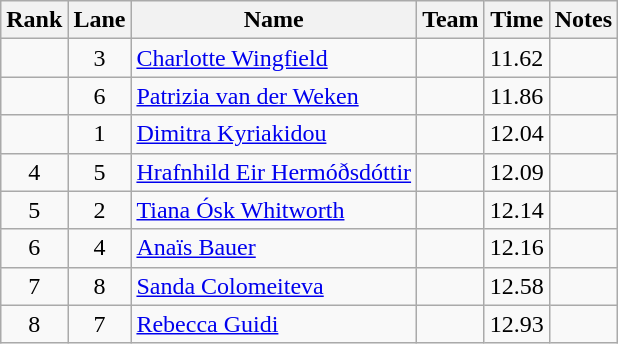<table class="wikitable sortable" style="text-align:center">
<tr>
<th>Rank</th>
<th>Lane</th>
<th>Name</th>
<th>Team</th>
<th>Time</th>
<th>Notes</th>
</tr>
<tr>
<td></td>
<td>3</td>
<td align="left"><a href='#'>Charlotte Wingfield</a></td>
<td align=left></td>
<td>11.62</td>
<td></td>
</tr>
<tr>
<td></td>
<td>6</td>
<td align="left"><a href='#'>Patrizia van der Weken</a></td>
<td align=left></td>
<td>11.86</td>
<td></td>
</tr>
<tr>
<td></td>
<td>1</td>
<td align="left"><a href='#'>Dimitra Kyriakidou</a></td>
<td align=left></td>
<td>12.04</td>
<td></td>
</tr>
<tr>
<td>4</td>
<td>5</td>
<td align="left"><a href='#'>Hrafnhild Eir Hermóðsdóttir</a></td>
<td align=left></td>
<td>12.09</td>
<td></td>
</tr>
<tr>
<td>5</td>
<td>2</td>
<td align="left"><a href='#'>Tiana Ósk Whitworth</a></td>
<td align=left></td>
<td>12.14</td>
<td></td>
</tr>
<tr>
<td>6</td>
<td>4</td>
<td align="left"><a href='#'>Anaïs Bauer</a></td>
<td align=left></td>
<td>12.16</td>
<td></td>
</tr>
<tr>
<td>7</td>
<td>8</td>
<td align="left"><a href='#'>Sanda Colomeiteva</a></td>
<td align=left></td>
<td>12.58</td>
<td></td>
</tr>
<tr>
<td>8</td>
<td>7</td>
<td align="left"><a href='#'>Rebecca Guidi</a></td>
<td align=left></td>
<td>12.93</td>
<td></td>
</tr>
</table>
